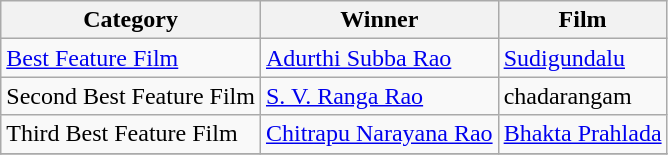<table class="wikitable">
<tr>
<th>Category</th>
<th>Winner</th>
<th>Film</th>
</tr>
<tr>
<td><a href='#'>Best Feature Film</a></td>
<td><a href='#'>Adurthi Subba Rao</a></td>
<td><a href='#'>Sudigundalu</a></td>
</tr>
<tr>
<td>Second Best Feature Film</td>
<td><a href='#'>S. V. Ranga Rao</a></td>
<td>chadarangam</td>
</tr>
<tr>
<td>Third Best Feature Film</td>
<td><a href='#'>Chitrapu Narayana Rao</a></td>
<td><a href='#'>Bhakta Prahlada</a></td>
</tr>
<tr>
</tr>
</table>
